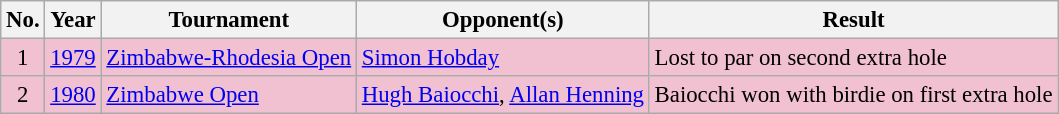<table class="wikitable" style="font-size:95%;">
<tr>
<th>No.</th>
<th>Year</th>
<th>Tournament</th>
<th>Opponent(s)</th>
<th>Result</th>
</tr>
<tr style="background:#F2C1D1;">
<td align=center>1</td>
<td><a href='#'>1979</a></td>
<td><a href='#'>Zimbabwe-Rhodesia Open</a></td>
<td> <a href='#'>Simon Hobday</a></td>
<td>Lost to par on second extra hole</td>
</tr>
<tr style="background:#F2C1D1;">
<td align=center>2</td>
<td><a href='#'>1980</a></td>
<td><a href='#'>Zimbabwe Open</a></td>
<td> <a href='#'>Hugh Baiocchi</a>,  <a href='#'>Allan Henning</a></td>
<td>Baiocchi won with birdie on first extra hole</td>
</tr>
</table>
